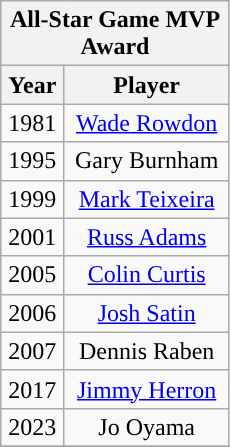<table class="wikitable" style="display: inline-table; margin-right: 20px; text-align:center">
<tr>
<th scope="col" colspan="2" style="width: 145px;">All-Star Game MVP Award</th>
</tr>
<tr>
<th scope="col">Year</th>
<th scope="col">Player</th>
</tr>
<tr>
<td>1981</td>
<td><a href='#'>Wade Rowdon</a></td>
</tr>
<tr>
<td>1995</td>
<td>Gary Burnham</td>
</tr>
<tr>
<td>1999</td>
<td><a href='#'>Mark Teixeira</a></td>
</tr>
<tr>
<td>2001</td>
<td><a href='#'>Russ Adams</a></td>
</tr>
<tr>
<td>2005</td>
<td><a href='#'>Colin Curtis</a></td>
</tr>
<tr>
<td>2006</td>
<td><a href='#'>Josh Satin</a></td>
</tr>
<tr>
<td>2007</td>
<td>Dennis Raben</td>
</tr>
<tr>
<td>2017</td>
<td><a href='#'>Jimmy Herron</a></td>
</tr>
<tr>
<td>2023</td>
<td>Jo Oyama</td>
</tr>
<tr>
</tr>
</table>
